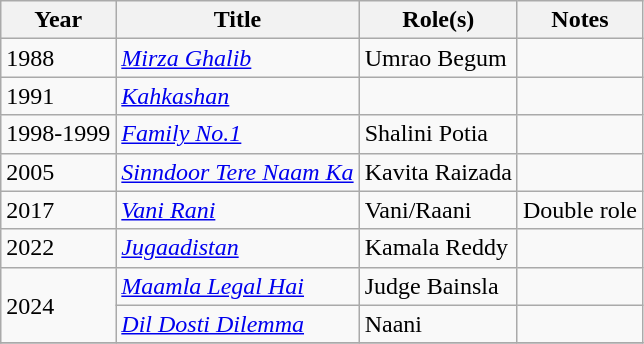<table class="wikitable plainrowheaders sortable">
<tr>
<th scope="col">Year</th>
<th scope="col">Title</th>
<th scope="col">Role(s)</th>
<th scope="col" class="unsortable">Notes</th>
</tr>
<tr>
<td>1988</td>
<td><em><a href='#'>Mirza Ghalib</a></em></td>
<td>Umrao Begum</td>
<td></td>
</tr>
<tr>
<td>1991</td>
<td><em><a href='#'>Kahkashan</a></em></td>
<td></td>
<td></td>
</tr>
<tr>
<td>1998-1999</td>
<td><em><a href='#'>Family No.1</a></em></td>
<td>Shalini Potia</td>
<td></td>
</tr>
<tr>
<td>2005</td>
<td><em><a href='#'>Sinndoor Tere Naam Ka</a></em></td>
<td>Kavita Raizada</td>
<td></td>
</tr>
<tr>
<td>2017</td>
<td><em><a href='#'>Vani Rani</a></em></td>
<td>Vani/Raani</td>
<td>Double role</td>
</tr>
<tr>
<td>2022</td>
<td><em><a href='#'>Jugaadistan</a></em></td>
<td>Kamala Reddy</td>
<td></td>
</tr>
<tr>
<td rowspan=2>2024</td>
<td><em><a href='#'>Maamla Legal Hai</a></em></td>
<td>Judge Bainsla</td>
<td></td>
</tr>
<tr>
<td><em><a href='#'>Dil Dosti Dilemma</a></em></td>
<td>Naani</td>
<td></td>
</tr>
<tr>
</tr>
</table>
